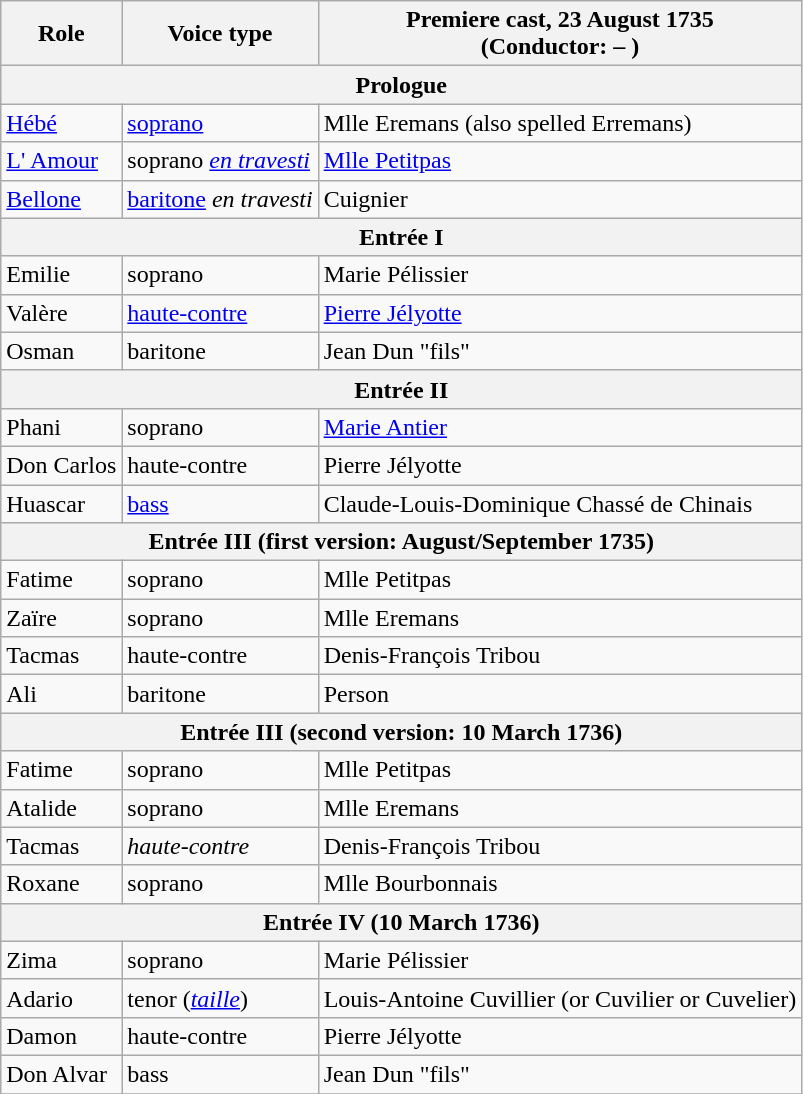<table class="wikitable">
<tr>
<th>Role</th>
<th>Voice type</th>
<th>Premiere cast, 23 August 1735<br>(Conductor: – )</th>
</tr>
<tr>
<th colspan="3">Prologue</th>
</tr>
<tr>
<td><a href='#'>Hébé</a></td>
<td><a href='#'>soprano</a></td>
<td>Mlle Eremans (also spelled Erremans)</td>
</tr>
<tr>
<td><a href='#'>L' Amour</a></td>
<td>soprano <em><a href='#'>en travesti</a></em></td>
<td><a href='#'>Mlle Petitpas</a></td>
</tr>
<tr>
<td><a href='#'>Bellone</a></td>
<td><a href='#'>baritone</a> <em>en travesti</em></td>
<td>Cuignier</td>
</tr>
<tr>
<th colspan="3">Entrée I</th>
</tr>
<tr>
<td>Emilie</td>
<td>soprano</td>
<td>Marie Pélissier</td>
</tr>
<tr>
<td>Valère</td>
<td><a href='#'>haute-contre</a></td>
<td><a href='#'>Pierre Jélyotte</a></td>
</tr>
<tr>
<td>Osman</td>
<td>baritone</td>
<td>Jean Dun "fils"</td>
</tr>
<tr>
<th colspan="3">Entrée II</th>
</tr>
<tr>
<td>Phani</td>
<td>soprano</td>
<td><a href='#'>Marie Antier</a></td>
</tr>
<tr>
<td>Don Carlos</td>
<td>haute-contre</td>
<td>Pierre Jélyotte</td>
</tr>
<tr>
<td>Huascar</td>
<td><a href='#'>bass</a></td>
<td>Claude-Louis-Dominique Chassé de Chinais</td>
</tr>
<tr>
<th colspan="3">Entrée III (first version: August/September 1735)</th>
</tr>
<tr>
<td>Fatime</td>
<td>soprano</td>
<td>Mlle Petitpas</td>
</tr>
<tr>
<td>Zaïre</td>
<td>soprano</td>
<td>Mlle Eremans</td>
</tr>
<tr>
<td>Tacmas</td>
<td>haute-contre</td>
<td>Denis-François Tribou</td>
</tr>
<tr>
<td>Ali</td>
<td>baritone</td>
<td>Person</td>
</tr>
<tr>
<th colspan="3">Entrée III (second version: 10 March 1736)</th>
</tr>
<tr>
<td>Fatime</td>
<td>soprano</td>
<td>Mlle Petitpas</td>
</tr>
<tr>
<td>Atalide</td>
<td>soprano</td>
<td>Mlle Eremans</td>
</tr>
<tr>
<td>Tacmas</td>
<td><em>haute-contre</em></td>
<td>Denis-François Tribou</td>
</tr>
<tr>
<td>Roxane</td>
<td>soprano</td>
<td>Mlle Bourbonnais</td>
</tr>
<tr>
<th colspan="3">Entrée IV (10 March 1736)</th>
</tr>
<tr>
<td>Zima</td>
<td>soprano</td>
<td>Marie Pélissier</td>
</tr>
<tr>
<td>Adario</td>
<td>tenor (<em><a href='#'>taille</a></em>)</td>
<td>Louis-Antoine Cuvillier (or Cuvilier or Cuvelier)</td>
</tr>
<tr>
<td>Damon</td>
<td>haute-contre</td>
<td>Pierre Jélyotte</td>
</tr>
<tr>
<td>Don Alvar</td>
<td>bass</td>
<td>Jean Dun "fils"</td>
</tr>
<tr>
</tr>
</table>
